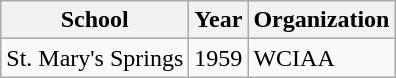<table class="wikitable">
<tr>
<th>School</th>
<th>Year</th>
<th>Organization</th>
</tr>
<tr>
<td>St. Mary's Springs</td>
<td>1959</td>
<td>WCIAA</td>
</tr>
</table>
